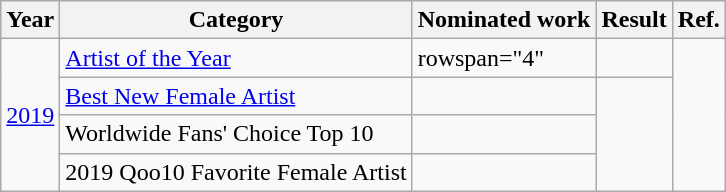<table class="wikitable sortable">
<tr>
<th>Year</th>
<th>Category</th>
<th>Nominated work</th>
<th>Result</th>
<th>Ref.</th>
</tr>
<tr>
<td rowspan="4"><a href='#'>2019</a></td>
<td><a href='#'>Artist of the Year</a></td>
<td>rowspan="4" </td>
<td></td>
<td rowspan="4"></td>
</tr>
<tr>
<td><a href='#'>Best New Female Artist</a></td>
<td></td>
</tr>
<tr>
<td>Worldwide Fans' Choice Top 10</td>
<td></td>
</tr>
<tr>
<td>2019 Qoo10 Favorite Female Artist</td>
<td></td>
</tr>
</table>
